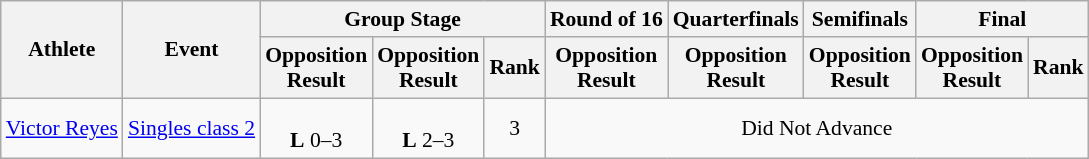<table class=wikitable style="font-size:90%">
<tr>
<th rowspan="2">Athlete</th>
<th rowspan="2">Event</th>
<th colspan="3">Group Stage</th>
<th>Round of 16</th>
<th>Quarterfinals</th>
<th>Semifinals</th>
<th colspan="2">Final</th>
</tr>
<tr>
<th>Opposition<br>Result</th>
<th>Opposition<br>Result</th>
<th>Rank</th>
<th>Opposition<br>Result</th>
<th>Opposition<br>Result</th>
<th>Opposition<br>Result</th>
<th>Opposition<br>Result</th>
<th>Rank</th>
</tr>
<tr align=center>
<td align=left><a href='#'>Victor Reyes</a></td>
<td align=left><a href='#'>Singles class 2</a></td>
<td><br><strong>L</strong> 0–3</td>
<td><br><strong>L</strong> 2–3</td>
<td>3</td>
<td colspan="5">Did Not Advance</td>
</tr>
</table>
